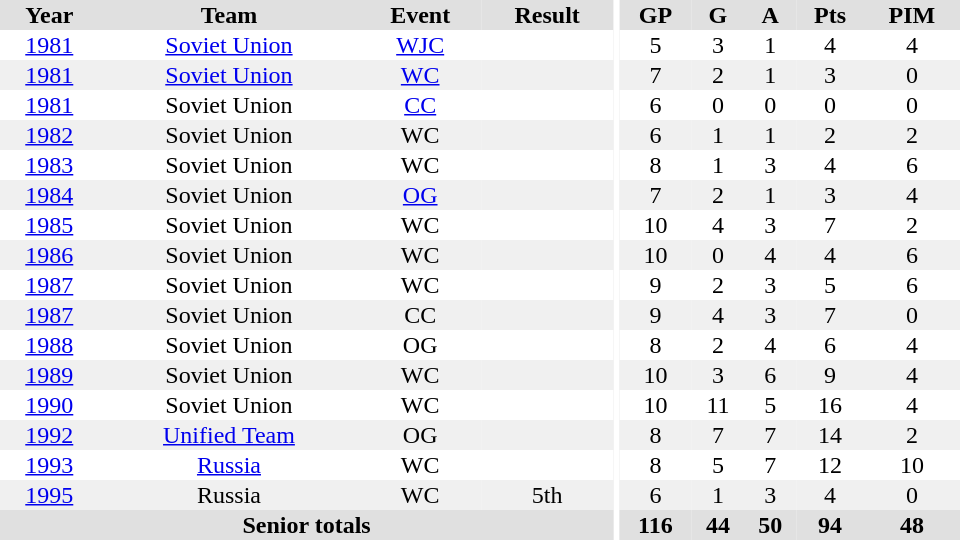<table border="0" cellpadding="1" cellspacing="0" ID="Table3" style="text-align:center; width:40em">
<tr ALIGN="center" bgcolor="#e0e0e0">
<th>Year</th>
<th>Team</th>
<th>Event</th>
<th>Result</th>
<th rowspan="99" bgcolor="#ffffff"></th>
<th>GP</th>
<th>G</th>
<th>A</th>
<th>Pts</th>
<th>PIM</th>
</tr>
<tr>
<td><a href='#'>1981</a></td>
<td><a href='#'>Soviet Union</a></td>
<td><a href='#'>WJC</a></td>
<td></td>
<td>5</td>
<td>3</td>
<td>1</td>
<td>4</td>
<td>4</td>
</tr>
<tr bgcolor="#f0f0f0">
<td><a href='#'>1981</a></td>
<td><a href='#'>Soviet Union</a></td>
<td><a href='#'>WC</a></td>
<td></td>
<td>7</td>
<td>2</td>
<td>1</td>
<td>3</td>
<td>0</td>
</tr>
<tr>
<td><a href='#'>1981</a></td>
<td>Soviet Union</td>
<td><a href='#'>CC</a></td>
<td></td>
<td>6</td>
<td>0</td>
<td>0</td>
<td>0</td>
<td>0</td>
</tr>
<tr bgcolor="#f0f0f0">
<td><a href='#'>1982</a></td>
<td>Soviet Union</td>
<td>WC</td>
<td></td>
<td>6</td>
<td>1</td>
<td>1</td>
<td>2</td>
<td>2</td>
</tr>
<tr>
<td><a href='#'>1983</a></td>
<td>Soviet Union</td>
<td>WC</td>
<td></td>
<td>8</td>
<td>1</td>
<td>3</td>
<td>4</td>
<td>6</td>
</tr>
<tr bgcolor="f0f0f0">
<td><a href='#'>1984</a></td>
<td>Soviet Union</td>
<td><a href='#'>OG</a></td>
<td></td>
<td>7</td>
<td>2</td>
<td>1</td>
<td>3</td>
<td>4</td>
</tr>
<tr>
<td><a href='#'>1985</a></td>
<td>Soviet Union</td>
<td>WC</td>
<td></td>
<td>10</td>
<td>4</td>
<td>3</td>
<td>7</td>
<td>2</td>
</tr>
<tr bgcolor="f0f0f0">
<td><a href='#'>1986</a></td>
<td>Soviet Union</td>
<td>WC</td>
<td></td>
<td>10</td>
<td>0</td>
<td>4</td>
<td>4</td>
<td>6</td>
</tr>
<tr>
<td><a href='#'>1987</a></td>
<td>Soviet Union</td>
<td>WC</td>
<td></td>
<td>9</td>
<td>2</td>
<td>3</td>
<td>5</td>
<td>6</td>
</tr>
<tr bgcolor="f0f0f0">
<td><a href='#'>1987</a></td>
<td>Soviet Union</td>
<td>CC</td>
<td></td>
<td>9</td>
<td>4</td>
<td>3</td>
<td>7</td>
<td>0</td>
</tr>
<tr>
<td><a href='#'>1988</a></td>
<td>Soviet Union</td>
<td>OG</td>
<td></td>
<td>8</td>
<td>2</td>
<td>4</td>
<td>6</td>
<td>4</td>
</tr>
<tr bgcolor="f0f0f0">
<td><a href='#'>1989</a></td>
<td>Soviet Union</td>
<td>WC</td>
<td></td>
<td>10</td>
<td>3</td>
<td>6</td>
<td>9</td>
<td>4</td>
</tr>
<tr>
<td><a href='#'>1990</a></td>
<td>Soviet Union</td>
<td>WC</td>
<td></td>
<td>10</td>
<td>11</td>
<td>5</td>
<td>16</td>
<td>4</td>
</tr>
<tr bgcolor="f0f0f0">
<td><a href='#'>1992</a></td>
<td><a href='#'>Unified Team</a></td>
<td>OG</td>
<td></td>
<td>8</td>
<td>7</td>
<td>7</td>
<td>14</td>
<td>2</td>
</tr>
<tr>
<td><a href='#'>1993</a></td>
<td><a href='#'>Russia</a></td>
<td>WC</td>
<td></td>
<td>8</td>
<td>5</td>
<td>7</td>
<td>12</td>
<td>10</td>
</tr>
<tr bgcolor="f0f0f0">
<td><a href='#'>1995</a></td>
<td>Russia</td>
<td>WC</td>
<td>5th</td>
<td>6</td>
<td>1</td>
<td>3</td>
<td>4</td>
<td>0</td>
</tr>
<tr bgcolor="#e0e0e0">
<th colspan=4>Senior totals</th>
<th>116</th>
<th>44</th>
<th>50</th>
<th>94</th>
<th>48</th>
</tr>
</table>
